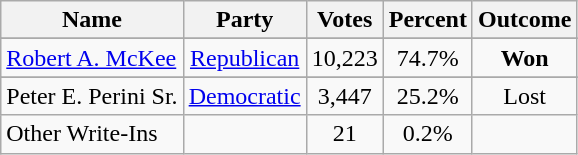<table class=wikitable style="text-align:center">
<tr>
<th>Name</th>
<th>Party</th>
<th>Votes</th>
<th>Percent</th>
<th>Outcome</th>
</tr>
<tr>
</tr>
<tr>
<td align=left><a href='#'>Robert A. McKee</a></td>
<td><a href='#'>Republican</a></td>
<td>10,223</td>
<td>74.7%</td>
<td><strong>Won</strong></td>
</tr>
<tr>
</tr>
<tr>
<td align=left>Peter E. Perini Sr.</td>
<td><a href='#'>Democratic</a></td>
<td>3,447</td>
<td>25.2%</td>
<td>Lost</td>
</tr>
<tr>
<td align=left>Other Write-Ins</td>
<td></td>
<td>21</td>
<td>0.2%</td>
<td></td>
</tr>
</table>
